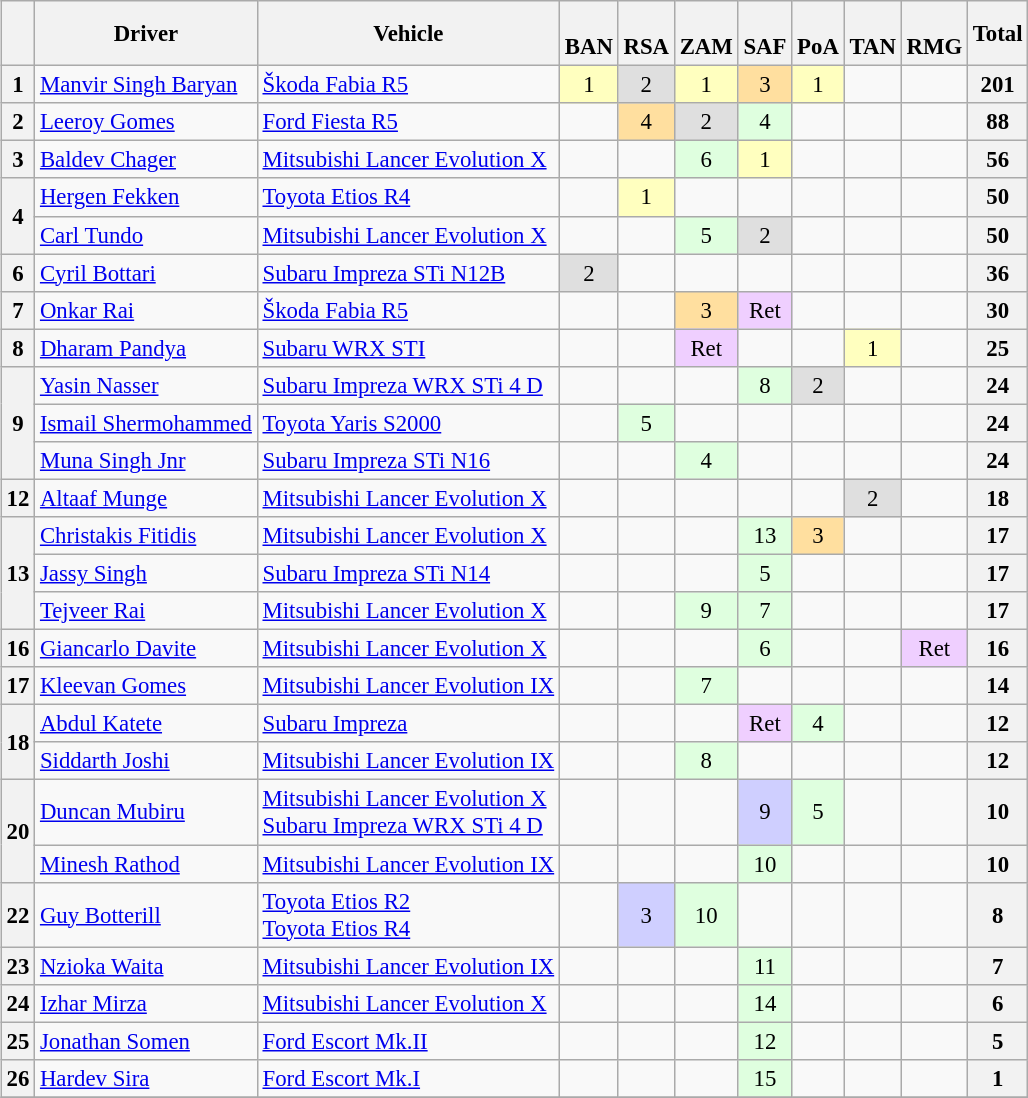<table>
<tr>
<td valign="top"><br><table class="wikitable" style="font-size: 95%; text-align: center;">
<tr>
<th></th>
<th>Driver</th>
<th>Vehicle</th>
<th><br>BAN</th>
<th><br>RSA</th>
<th><br>ZAM</th>
<th><br>SAF</th>
<th><br>PoA</th>
<th><br>TAN</th>
<th><br>RMG</th>
<th>Total</th>
</tr>
<tr>
<th>1</th>
<td align=left> <a href='#'>Manvir Singh Baryan</a></td>
<td align=left><a href='#'>Škoda Fabia R5</a></td>
<td style="background:#ffffbf;">1</td>
<td style="background:#dfdfdf;">2</td>
<td style="background:#ffffbf;">1</td>
<td style="background:#ffdf9f;">3</td>
<td style="background:#ffffbf;">1</td>
<td></td>
<td></td>
<th>201</th>
</tr>
<tr>
<th>2</th>
<td align=left> <a href='#'>Leeroy Gomes</a></td>
<td align=left><a href='#'>Ford Fiesta R5</a></td>
<td></td>
<td style="background:#ffdf9f;">4</td>
<td style="background:#dfdfdf;">2</td>
<td style="background:#dfffdf;">4</td>
<td></td>
<td></td>
<td></td>
<th>88</th>
</tr>
<tr>
<th>3</th>
<td align=left> <a href='#'>Baldev Chager</a></td>
<td align=left><a href='#'>Mitsubishi Lancer Evolution X</a></td>
<td></td>
<td></td>
<td style="background:#dfffdf;">6</td>
<td style="background:#ffffbf;">1</td>
<td></td>
<td></td>
<td></td>
<th>56</th>
</tr>
<tr>
<th rowspan=2>4</th>
<td align=left> <a href='#'>Hergen Fekken</a></td>
<td align=left><a href='#'>Toyota Etios R4</a></td>
<td></td>
<td style="background:#ffffbf;">1</td>
<td></td>
<td></td>
<td></td>
<td></td>
<td></td>
<th>50</th>
</tr>
<tr>
<td align=left> <a href='#'>Carl Tundo</a></td>
<td align=left><a href='#'>Mitsubishi Lancer Evolution X</a></td>
<td></td>
<td></td>
<td style="background:#dfffdf;">5</td>
<td style="background:#dfdfdf;">2</td>
<td></td>
<td></td>
<td></td>
<th>50</th>
</tr>
<tr>
<th>6</th>
<td align=left> <a href='#'>Cyril Bottari</a></td>
<td align=left><a href='#'>Subaru Impreza STi N12B</a></td>
<td style="background:#dfdfdf;">2</td>
<td></td>
<td></td>
<td></td>
<td></td>
<td></td>
<td></td>
<th>36</th>
</tr>
<tr>
<th>7</th>
<td align=left> <a href='#'>Onkar Rai</a></td>
<td align=left><a href='#'>Škoda Fabia R5</a></td>
<td></td>
<td></td>
<td style="background:#ffdf9f;">3</td>
<td style="background:#efcfff;">Ret</td>
<td></td>
<td></td>
<td></td>
<th>30</th>
</tr>
<tr>
<th>8</th>
<td align=left> <a href='#'>Dharam Pandya</a></td>
<td align=left><a href='#'>Subaru WRX STI</a></td>
<td></td>
<td></td>
<td style="background:#efcfff;">Ret</td>
<td></td>
<td></td>
<td style="background:#ffffbf;">1</td>
<td></td>
<th>25</th>
</tr>
<tr>
<th rowspan=3>9</th>
<td align=left> <a href='#'>Yasin Nasser</a></td>
<td align=left><a href='#'>Subaru Impreza WRX STi 4 D</a></td>
<td></td>
<td></td>
<td></td>
<td style="background:#dfffdf;">8</td>
<td style="background:#dfdfdf;">2</td>
<td></td>
<td></td>
<th>24</th>
</tr>
<tr>
<td align=left> <a href='#'>Ismail Shermohammed</a></td>
<td align=left><a href='#'>Toyota Yaris S2000</a></td>
<td></td>
<td style="background:#dfffdf;">5</td>
<td></td>
<td></td>
<td></td>
<td></td>
<td></td>
<th>24</th>
</tr>
<tr>
<td align=left> <a href='#'>Muna Singh Jnr</a></td>
<td align=left><a href='#'>Subaru Impreza STi N16</a></td>
<td></td>
<td></td>
<td style="background:#dfffdf;">4</td>
<td></td>
<td></td>
<td></td>
<td></td>
<th>24</th>
</tr>
<tr>
<th>12</th>
<td align=left> <a href='#'>Altaaf Munge</a></td>
<td align=left><a href='#'>Mitsubishi Lancer Evolution X</a></td>
<td></td>
<td></td>
<td></td>
<td></td>
<td></td>
<td style="background:#dfdfdf;">2</td>
<td></td>
<th>18</th>
</tr>
<tr>
<th rowspan=3>13</th>
<td align=left> <a href='#'>Christakis Fitidis</a></td>
<td align=left><a href='#'>Mitsubishi Lancer Evolution X</a></td>
<td></td>
<td></td>
<td></td>
<td style="background:#dfffdf;">13</td>
<td style="background:#ffdf9f;">3</td>
<td></td>
<td></td>
<th>17</th>
</tr>
<tr>
<td align=left> <a href='#'>Jassy Singh</a></td>
<td align=left><a href='#'>Subaru Impreza STi N14</a></td>
<td></td>
<td></td>
<td></td>
<td style="background:#dfffdf;">5</td>
<td></td>
<td></td>
<td></td>
<th>17</th>
</tr>
<tr>
<td align=left> <a href='#'>Tejveer Rai</a></td>
<td align=left><a href='#'>Mitsubishi Lancer Evolution X</a></td>
<td></td>
<td></td>
<td style="background:#dfffdf;">9</td>
<td style="background:#dfffdf;">7</td>
<td></td>
<td></td>
<td></td>
<th>17</th>
</tr>
<tr>
<th>16</th>
<td align=left> <a href='#'>Giancarlo Davite</a></td>
<td align=left><a href='#'>Mitsubishi Lancer Evolution X</a></td>
<td></td>
<td></td>
<td></td>
<td style="background:#dfffdf;">6</td>
<td></td>
<td></td>
<td style="background:#efcfff;">Ret</td>
<th>16</th>
</tr>
<tr>
<th>17</th>
<td align=left> <a href='#'>Kleevan Gomes</a></td>
<td align=left><a href='#'>Mitsubishi Lancer Evolution IX</a></td>
<td></td>
<td></td>
<td style="background:#dfffdf;">7</td>
<td></td>
<td></td>
<td></td>
<td></td>
<th>14</th>
</tr>
<tr>
<th rowspan=2>18</th>
<td align=left> <a href='#'>Abdul Katete</a></td>
<td align=left><a href='#'>Subaru Impreza</a></td>
<td></td>
<td></td>
<td></td>
<td style="background:#efcfff;">Ret</td>
<td style="background:#dfffdf;">4</td>
<td></td>
<td></td>
<th>12</th>
</tr>
<tr>
<td align=left> <a href='#'>Siddarth Joshi</a></td>
<td align=left><a href='#'>Mitsubishi Lancer Evolution IX</a></td>
<td></td>
<td></td>
<td style="background:#dfffdf;">8</td>
<td></td>
<td></td>
<td></td>
<td></td>
<th>12</th>
</tr>
<tr>
<th rowspan=2>20</th>
<td align=left> <a href='#'>Duncan Mubiru</a></td>
<td align=left><a href='#'>Mitsubishi Lancer Evolution X</a><br> <a href='#'>Subaru Impreza WRX STi 4 D</a></td>
<td></td>
<td></td>
<td></td>
<td style="background:#cfcfff;">9</td>
<td style="background:#dfffdf;">5</td>
<td></td>
<td></td>
<th>10</th>
</tr>
<tr>
<td align=left> <a href='#'>Minesh Rathod</a></td>
<td align=left><a href='#'>Mitsubishi Lancer Evolution IX</a></td>
<td></td>
<td></td>
<td></td>
<td style="background:#dfffdf;">10</td>
<td></td>
<td></td>
<td></td>
<th>10</th>
</tr>
<tr>
<th>22</th>
<td align=left> <a href='#'>Guy Botterill</a></td>
<td align=left><a href='#'>Toyota Etios R2</a><br> <a href='#'>Toyota Etios R4</a></td>
<td></td>
<td style="background:#cfcfff;">3</td>
<td style="background:#dfffdf;">10</td>
<td></td>
<td></td>
<td></td>
<td></td>
<th>8</th>
</tr>
<tr>
<th>23</th>
<td align=left> <a href='#'>Nzioka Waita</a></td>
<td align=left><a href='#'>Mitsubishi Lancer Evolution IX</a></td>
<td></td>
<td></td>
<td></td>
<td style="background:#dfffdf;">11</td>
<td></td>
<td></td>
<td></td>
<th>7</th>
</tr>
<tr>
<th>24</th>
<td align=left> <a href='#'>Izhar Mirza</a></td>
<td align=left><a href='#'>Mitsubishi Lancer Evolution X</a></td>
<td></td>
<td></td>
<td></td>
<td style="background:#dfffdf;">14</td>
<td></td>
<td></td>
<td></td>
<th>6</th>
</tr>
<tr>
<th>25</th>
<td align=left> <a href='#'>Jonathan Somen</a></td>
<td align=left><a href='#'>Ford Escort Mk.II</a></td>
<td></td>
<td></td>
<td></td>
<td style="background:#dfffdf;">12</td>
<td></td>
<td></td>
<td></td>
<th>5</th>
</tr>
<tr>
<th>26</th>
<td align=left> <a href='#'>Hardev Sira</a></td>
<td align=left><a href='#'>Ford Escort Mk.I</a></td>
<td></td>
<td></td>
<td></td>
<td style="background:#dfffdf;">15</td>
<td></td>
<td></td>
<td></td>
<th>1</th>
</tr>
<tr>
</tr>
</table>
</td>
<td><br></td>
</tr>
</table>
